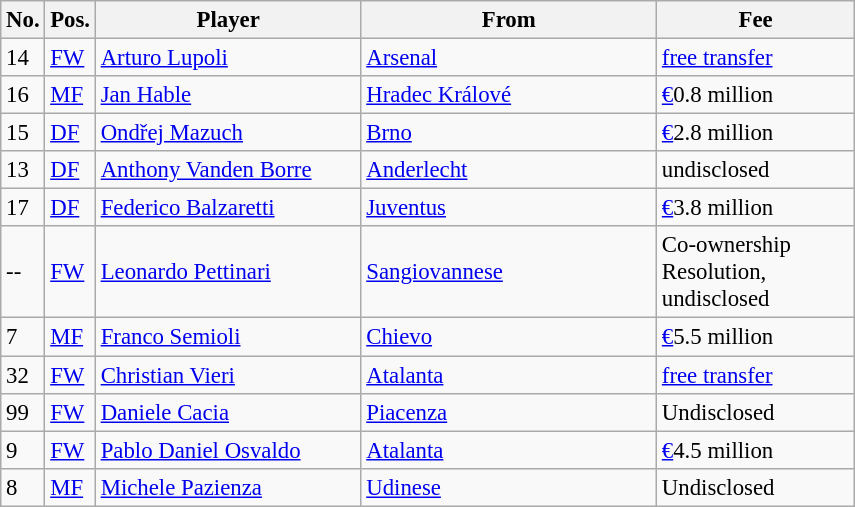<table class="wikitable" style="font-size:95%;">
<tr>
<th width=20px>No.</th>
<th width=20px>Pos.</th>
<th width=170px>Player</th>
<th width=190px>From</th>
<th width=125px>Fee</th>
</tr>
<tr>
<td>14</td>
<td><a href='#'>FW</a></td>
<td> <a href='#'>Arturo Lupoli</a></td>
<td><a href='#'>Arsenal</a></td>
<td><a href='#'>free transfer</a></td>
</tr>
<tr>
<td>16</td>
<td><a href='#'>MF</a></td>
<td> <a href='#'>Jan Hable</a></td>
<td><a href='#'>Hradec Králové</a></td>
<td><a href='#'>€</a>0.8 million </td>
</tr>
<tr>
<td>15</td>
<td><a href='#'>DF</a></td>
<td> <a href='#'>Ondřej Mazuch</a></td>
<td><a href='#'>Brno</a></td>
<td><a href='#'>€</a>2.8 million </td>
</tr>
<tr>
<td>13</td>
<td><a href='#'>DF</a></td>
<td> <a href='#'>Anthony Vanden Borre</a></td>
<td><a href='#'>Anderlecht</a></td>
<td>undisclosed </td>
</tr>
<tr>
<td>17</td>
<td><a href='#'>DF</a></td>
<td> <a href='#'>Federico Balzaretti</a></td>
<td><a href='#'>Juventus</a></td>
<td><a href='#'>€</a>3.8 million </td>
</tr>
<tr>
<td>--</td>
<td><a href='#'>FW</a></td>
<td> <a href='#'>Leonardo Pettinari</a></td>
<td><a href='#'>Sangiovannese</a></td>
<td>Co-ownership Resolution, undisclosed</td>
</tr>
<tr>
<td>7</td>
<td><a href='#'>MF</a></td>
<td> <a href='#'>Franco Semioli</a></td>
<td><a href='#'>Chievo</a></td>
<td><a href='#'>€</a>5.5 million </td>
</tr>
<tr>
<td>32</td>
<td><a href='#'>FW</a></td>
<td> <a href='#'>Christian Vieri</a></td>
<td><a href='#'>Atalanta</a></td>
<td><a href='#'>free transfer</a></td>
</tr>
<tr>
<td>99</td>
<td><a href='#'>FW</a></td>
<td> <a href='#'>Daniele Cacia</a></td>
<td><a href='#'>Piacenza</a></td>
<td>Undisclosed </td>
</tr>
<tr>
<td>9</td>
<td><a href='#'>FW</a></td>
<td> <a href='#'>Pablo Daniel Osvaldo</a></td>
<td><a href='#'>Atalanta</a></td>
<td><a href='#'>€</a>4.5 million </td>
</tr>
<tr>
<td>8</td>
<td><a href='#'>MF</a></td>
<td> <a href='#'>Michele Pazienza</a></td>
<td><a href='#'>Udinese</a></td>
<td>Undisclosed</td>
</tr>
</table>
